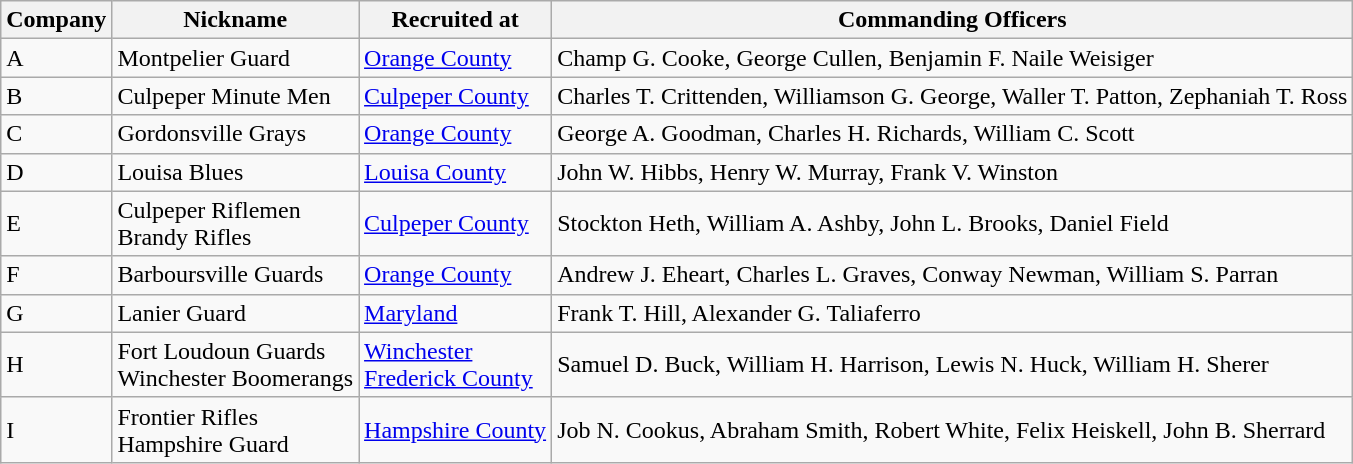<table class="wikitable sortable">
<tr>
<th scope="col">Company</th>
<th scope="col">Nickname</th>
<th scope="col">Recruited at</th>
<th scope="col">Commanding Officers</th>
</tr>
<tr>
<td>A</td>
<td>Montpelier Guard</td>
<td><a href='#'>Orange County</a></td>
<td>Champ G. Cooke, George Cullen, Benjamin F. Naile Weisiger</td>
</tr>
<tr>
<td>B</td>
<td>Culpeper Minute Men</td>
<td><a href='#'>Culpeper County</a></td>
<td>Charles T. Crittenden, Williamson G. George, Waller T. Patton, Zephaniah T. Ross</td>
</tr>
<tr>
<td>C</td>
<td>Gordonsville Grays</td>
<td><a href='#'>Orange County</a></td>
<td>George A. Goodman, Charles H. Richards, William C. Scott</td>
</tr>
<tr>
<td>D</td>
<td>Louisa Blues</td>
<td><a href='#'>Louisa County</a></td>
<td>John W. Hibbs, Henry W. Murray, Frank V. Winston</td>
</tr>
<tr>
<td>E</td>
<td>Culpeper Riflemen<br>Brandy Rifles</td>
<td><a href='#'>Culpeper County</a></td>
<td>Stockton Heth, William A. Ashby, John L. Brooks, Daniel Field</td>
</tr>
<tr>
<td>F</td>
<td>Barboursville Guards</td>
<td><a href='#'>Orange County</a></td>
<td>Andrew J. Eheart, Charles L. Graves, Conway Newman, William S. Parran</td>
</tr>
<tr>
<td>G</td>
<td>Lanier Guard</td>
<td><a href='#'>Maryland</a></td>
<td>Frank T. Hill, Alexander G. Taliaferro</td>
</tr>
<tr>
<td>H</td>
<td>Fort Loudoun Guards<br>Winchester Boomerangs</td>
<td><a href='#'>Winchester</a><br><a href='#'>Frederick County</a></td>
<td>Samuel D. Buck, William H. Harrison, Lewis N. Huck, William H. Sherer</td>
</tr>
<tr>
<td>I</td>
<td>Frontier Rifles<br>Hampshire Guard</td>
<td><a href='#'>Hampshire County</a></td>
<td>Job N. Cookus, Abraham Smith, Robert White, Felix Heiskell, John B. Sherrard</td>
</tr>
</table>
